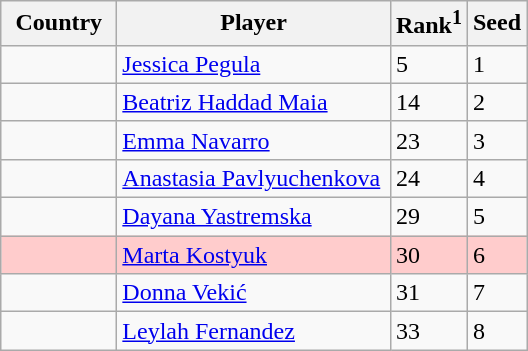<table class="wikitable" border="1">
<tr -bgcolor=#cfc>
<th width="70">Country</th>
<th width="175">Player</th>
<th>Rank<sup>1</sup></th>
<th>Seed</th>
</tr>
<tr>
<td></td>
<td><a href='#'>Jessica Pegula</a></td>
<td>5</td>
<td>1</td>
</tr>
<tr>
<td></td>
<td><a href='#'>Beatriz Haddad Maia</a></td>
<td>14</td>
<td>2</td>
</tr>
<tr>
<td></td>
<td><a href='#'>Emma Navarro</a></td>
<td>23</td>
<td>3</td>
</tr>
<tr>
<td></td>
<td><a href='#'>Anastasia Pavlyuchenkova</a></td>
<td>24</td>
<td>4</td>
</tr>
<tr>
<td></td>
<td><a href='#'>Dayana Yastremska</a></td>
<td>29</td>
<td>5</td>
</tr>
<tr style="background:#fcc;">
<td></td>
<td><a href='#'>Marta Kostyuk</a></td>
<td>30</td>
<td>6</td>
</tr>
<tr>
<td></td>
<td><a href='#'>Donna Vekić</a></td>
<td>31</td>
<td>7</td>
</tr>
<tr>
<td></td>
<td><a href='#'>Leylah Fernandez</a></td>
<td>33</td>
<td>8</td>
</tr>
</table>
